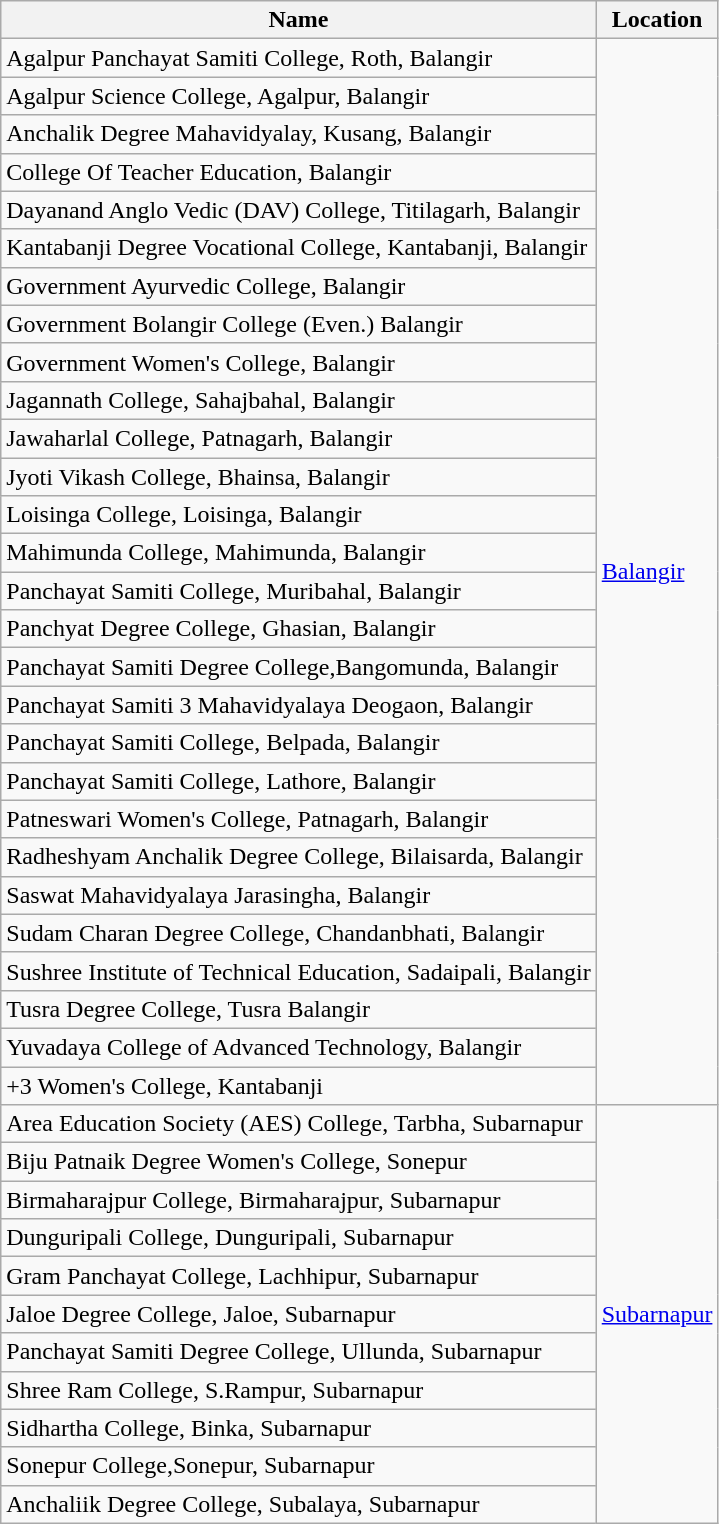<table class="wikitable sortable">
<tr>
<th>Name</th>
<th>Location</th>
</tr>
<tr>
<td>Agalpur Panchayat Samiti College, Roth, Balangir</td>
<td rowspan="28"><a href='#'>Balangir</a></td>
</tr>
<tr>
<td>Agalpur Science College, Agalpur, Balangir</td>
</tr>
<tr>
<td>Anchalik Degree Mahavidyalay, Kusang, Balangir</td>
</tr>
<tr>
<td>College Of Teacher Education, Balangir</td>
</tr>
<tr>
<td>Dayanand Anglo Vedic (DAV) College, Titilagarh, Balangir</td>
</tr>
<tr>
<td>Kantabanji Degree Vocational College, Kantabanji, Balangir</td>
</tr>
<tr>
<td>Government Ayurvedic College, Balangir</td>
</tr>
<tr>
<td>Government Bolangir College (Even.) Balangir</td>
</tr>
<tr>
<td>Government Women's College, Balangir</td>
</tr>
<tr>
<td>Jagannath College, Sahajbahal, Balangir</td>
</tr>
<tr>
<td>Jawaharlal College, Patnagarh, Balangir</td>
</tr>
<tr>
<td>Jyoti Vikash College, Bhainsa, Balangir</td>
</tr>
<tr>
<td>Loisinga College, Loisinga, Balangir</td>
</tr>
<tr>
<td>Mahimunda College, Mahimunda, Balangir</td>
</tr>
<tr>
<td>Panchayat Samiti College, Muribahal, Balangir</td>
</tr>
<tr>
<td>Panchyat Degree College, Ghasian, Balangir</td>
</tr>
<tr>
<td>Panchayat Samiti Degree College,Bangomunda, Balangir</td>
</tr>
<tr>
<td>Panchayat Samiti 3 Mahavidyalaya Deogaon, Balangir</td>
</tr>
<tr>
<td>Panchayat Samiti College, Belpada, Balangir</td>
</tr>
<tr>
<td>Panchayat Samiti College, Lathore, Balangir</td>
</tr>
<tr>
<td>Patneswari Women's College, Patnagarh, Balangir</td>
</tr>
<tr>
<td>Radheshyam Anchalik Degree College, Bilaisarda, Balangir</td>
</tr>
<tr>
<td>Saswat Mahavidyalaya Jarasingha, Balangir</td>
</tr>
<tr>
<td>Sudam Charan Degree College, Chandanbhati, Balangir</td>
</tr>
<tr>
<td>Sushree Institute of Technical Education, Sadaipali, Balangir</td>
</tr>
<tr>
<td>Tusra Degree College, Tusra Balangir</td>
</tr>
<tr>
<td>Yuvadaya College of Advanced Technology, Balangir</td>
</tr>
<tr>
<td>+3 Women's College, Kantabanji</td>
</tr>
<tr>
<td>Area Education Society (AES) College, Tarbha, Subarnapur</td>
<td rowspan="11"><a href='#'>Subarnapur</a></td>
</tr>
<tr>
<td>Biju Patnaik Degree Women's College, Sonepur</td>
</tr>
<tr>
<td>Birmaharajpur College, Birmaharajpur, Subarnapur</td>
</tr>
<tr>
<td>Dunguripali College, Dunguripali, Subarnapur</td>
</tr>
<tr>
<td>Gram Panchayat College, Lachhipur, Subarnapur</td>
</tr>
<tr>
<td>Jaloe Degree College, Jaloe, Subarnapur</td>
</tr>
<tr>
<td>Panchayat Samiti Degree College, Ullunda, Subarnapur</td>
</tr>
<tr>
<td>Shree Ram College, S.Rampur, Subarnapur</td>
</tr>
<tr>
<td>Sidhartha College, Binka, Subarnapur</td>
</tr>
<tr>
<td>Sonepur College,Sonepur, Subarnapur</td>
</tr>
<tr>
<td>Anchaliik Degree College, Subalaya, Subarnapur</td>
</tr>
</table>
